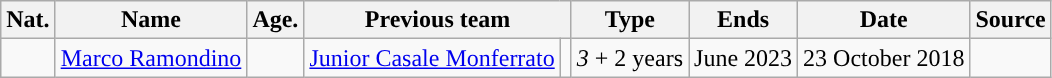<table class="wikitable sortable">
<tr>
<th>Nat.</th>
<th>Name</th>
<th>Age.</th>
<th colspan=2>Previous team</th>
<th>Type</th>
<th>Ends</th>
<th>Date</th>
<th>Source</th>
</tr>
<tr>
<td style="text-align: center;"></td>
<td><a href='#'>Marco Ramondino</a></td>
<td style="text-align: center;"></td>
<td><a href='#'>Junior Casale Monferrato</a></td>
<td style="text-align: center;"></td>
<td><em>3</em> + 2 years</td>
<td>June 2023</td>
<td>23 October 2018</td>
<td style="text-align: center;"></td>
</tr>
</table>
